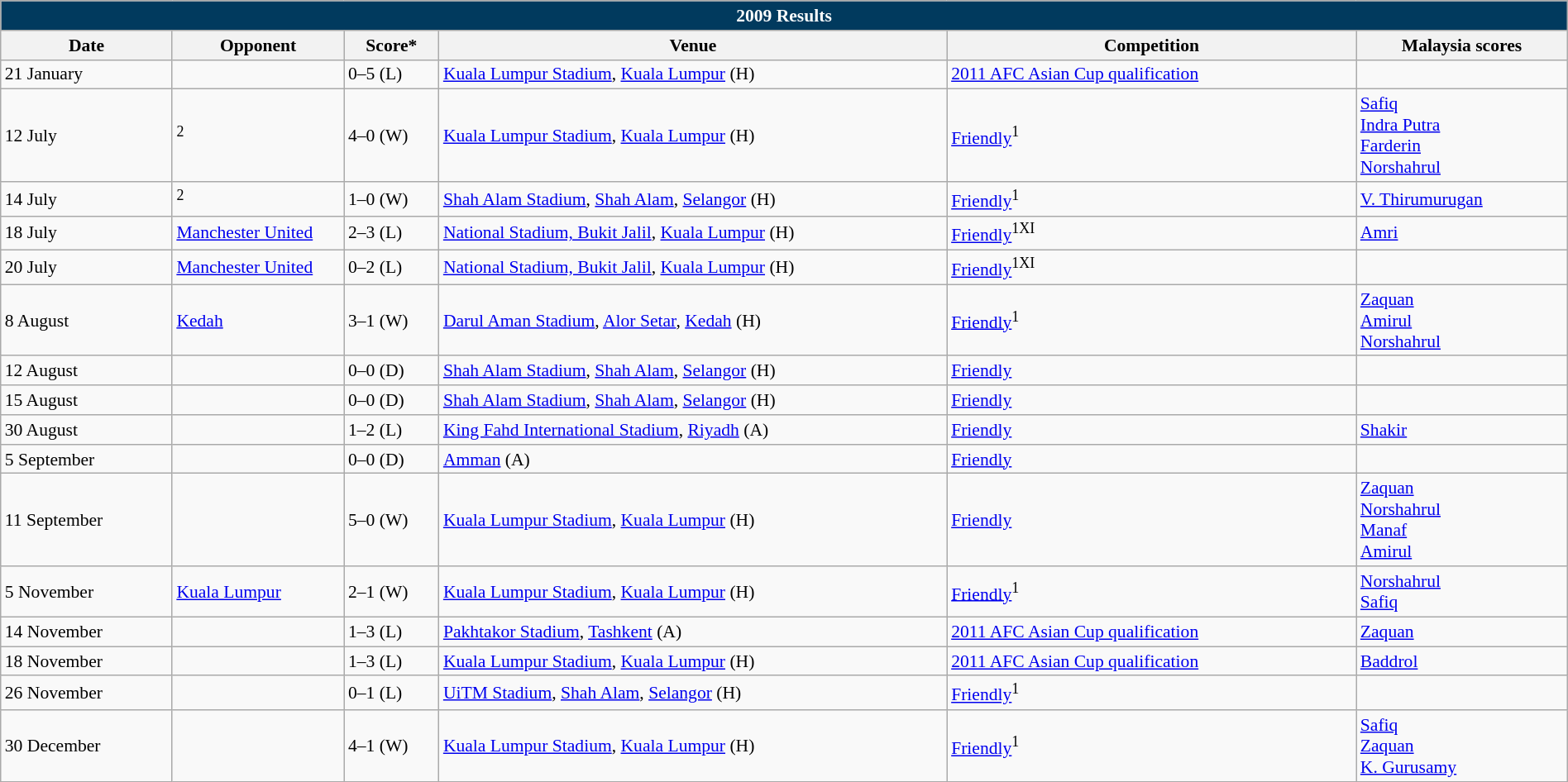<table class="wikitable" width=100% style="text-align:left;font-size:90%;">
<tr>
<th colspan=9 style="background: #013A5E; color: #FFFFFF;">2009 Results</th>
</tr>
<tr>
<th width=80>Date</th>
<th width=80>Opponent</th>
<th width=20>Score*</th>
<th width=250>Venue</th>
<th width=200>Competition</th>
<th width=100>Malaysia scores</th>
</tr>
<tr>
<td>21 January</td>
<td></td>
<td>0–5 (L)</td>
<td><a href='#'>Kuala Lumpur Stadium</a>, <a href='#'>Kuala Lumpur</a> (H)</td>
<td><a href='#'>2011 AFC Asian Cup qualification</a></td>
<td></td>
</tr>
<tr>
<td>12 July</td>
<td><sup>2</sup></td>
<td>4–0 (W)</td>
<td><a href='#'>Kuala Lumpur Stadium</a>, <a href='#'>Kuala Lumpur</a> (H)</td>
<td><a href='#'>Friendly</a><sup>1</sup></td>
<td><a href='#'>Safiq</a> <br><a href='#'>Indra Putra</a> <br><a href='#'>Farderin</a> <br><a href='#'>Norshahrul</a> </td>
</tr>
<tr>
<td>14 July</td>
<td><sup>2</sup></td>
<td>1–0 (W)</td>
<td><a href='#'>Shah Alam Stadium</a>, <a href='#'>Shah Alam</a>, <a href='#'>Selangor</a> (H)</td>
<td><a href='#'>Friendly</a><sup>1</sup></td>
<td><a href='#'>V. Thirumurugan</a> </td>
</tr>
<tr>
<td>18 July</td>
<td> <a href='#'>Manchester United</a></td>
<td>2–3 (L)</td>
<td><a href='#'>National Stadium, Bukit Jalil</a>, <a href='#'>Kuala Lumpur</a> (H)</td>
<td><a href='#'>Friendly</a><sup>1XI</sup></td>
<td><a href='#'>Amri</a> </td>
</tr>
<tr>
<td>20 July</td>
<td> <a href='#'>Manchester United</a></td>
<td>0–2 (L)</td>
<td><a href='#'>National Stadium, Bukit Jalil</a>, <a href='#'>Kuala Lumpur</a> (H)</td>
<td><a href='#'>Friendly</a><sup>1XI</sup></td>
<td></td>
</tr>
<tr>
<td>8 August</td>
<td> <a href='#'>Kedah</a></td>
<td>3–1 (W)</td>
<td><a href='#'>Darul Aman Stadium</a>, <a href='#'>Alor Setar</a>, <a href='#'>Kedah</a> (H)</td>
<td><a href='#'>Friendly</a><sup>1</sup></td>
<td><a href='#'>Zaquan</a> <br><a href='#'>Amirul</a> <br><a href='#'>Norshahrul</a> </td>
</tr>
<tr>
<td>12 August</td>
<td></td>
<td>0–0 (D)</td>
<td><a href='#'>Shah Alam Stadium</a>, <a href='#'>Shah Alam</a>, <a href='#'>Selangor</a> (H)</td>
<td><a href='#'>Friendly</a></td>
<td></td>
</tr>
<tr>
<td>15 August</td>
<td></td>
<td>0–0 (D)</td>
<td><a href='#'>Shah Alam Stadium</a>, <a href='#'>Shah Alam</a>, <a href='#'>Selangor</a> (H)</td>
<td><a href='#'>Friendly</a></td>
<td></td>
</tr>
<tr>
<td>30 August</td>
<td></td>
<td>1–2 (L)</td>
<td><a href='#'>King Fahd International Stadium</a>, <a href='#'>Riyadh</a> (A)</td>
<td><a href='#'>Friendly</a></td>
<td><a href='#'>Shakir</a> </td>
</tr>
<tr>
<td>5 September</td>
<td></td>
<td>0–0 (D)</td>
<td><a href='#'>Amman</a> (A)</td>
<td><a href='#'>Friendly</a></td>
<td></td>
</tr>
<tr>
<td>11 September</td>
<td></td>
<td>5–0 (W)</td>
<td><a href='#'>Kuala Lumpur Stadium</a>, <a href='#'>Kuala Lumpur</a> (H)</td>
<td><a href='#'>Friendly</a></td>
<td><a href='#'>Zaquan</a> <br><a href='#'>Norshahrul</a> <br><a href='#'>Manaf</a> <br><a href='#'>Amirul</a> </td>
</tr>
<tr>
<td>5 November</td>
<td> <a href='#'>Kuala Lumpur</a></td>
<td>2–1 (W)</td>
<td><a href='#'>Kuala Lumpur Stadium</a>, <a href='#'>Kuala Lumpur</a> (H)</td>
<td><a href='#'>Friendly</a><sup>1</sup></td>
<td><a href='#'>Norshahrul</a> <br><a href='#'>Safiq</a> </td>
</tr>
<tr>
<td>14 November</td>
<td></td>
<td>1–3 (L)</td>
<td><a href='#'>Pakhtakor Stadium</a>, <a href='#'>Tashkent</a> (A)</td>
<td><a href='#'>2011 AFC Asian Cup qualification</a></td>
<td><a href='#'>Zaquan</a> </td>
</tr>
<tr>
<td>18 November</td>
<td></td>
<td>1–3 (L)</td>
<td><a href='#'>Kuala Lumpur Stadium</a>, <a href='#'>Kuala Lumpur</a> (H)</td>
<td><a href='#'>2011 AFC Asian Cup qualification</a></td>
<td><a href='#'>Baddrol</a> </td>
</tr>
<tr>
<td>26 November</td>
<td></td>
<td>0–1 (L)</td>
<td><a href='#'>UiTM Stadium</a>, <a href='#'>Shah Alam</a>, <a href='#'>Selangor</a> (H)</td>
<td><a href='#'>Friendly</a><sup>1</sup></td>
<td></td>
</tr>
<tr>
<td>30 December</td>
<td></td>
<td>4–1 (W)</td>
<td><a href='#'>Kuala Lumpur Stadium</a>, <a href='#'>Kuala Lumpur</a> (H)</td>
<td><a href='#'>Friendly</a><sup>1</sup></td>
<td><a href='#'>Safiq</a> <br><a href='#'>Zaquan</a> <br><a href='#'>K. Gurusamy</a> </td>
</tr>
</table>
